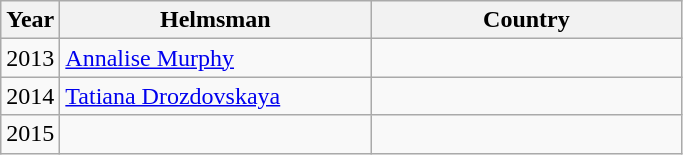<table class=wikitable>
<tr>
<th>Year</th>
<th width=200px>Helmsman</th>
<th width=200px>Country</th>
</tr>
<tr>
<td>2013</td>
<td><a href='#'>Annalise Murphy</a></td>
<td></td>
</tr>
<tr>
<td>2014</td>
<td><a href='#'>Tatiana Drozdovskaya</a></td>
<td></td>
</tr>
<tr>
<td>2015</td>
<td></td>
<td></td>
</tr>
</table>
